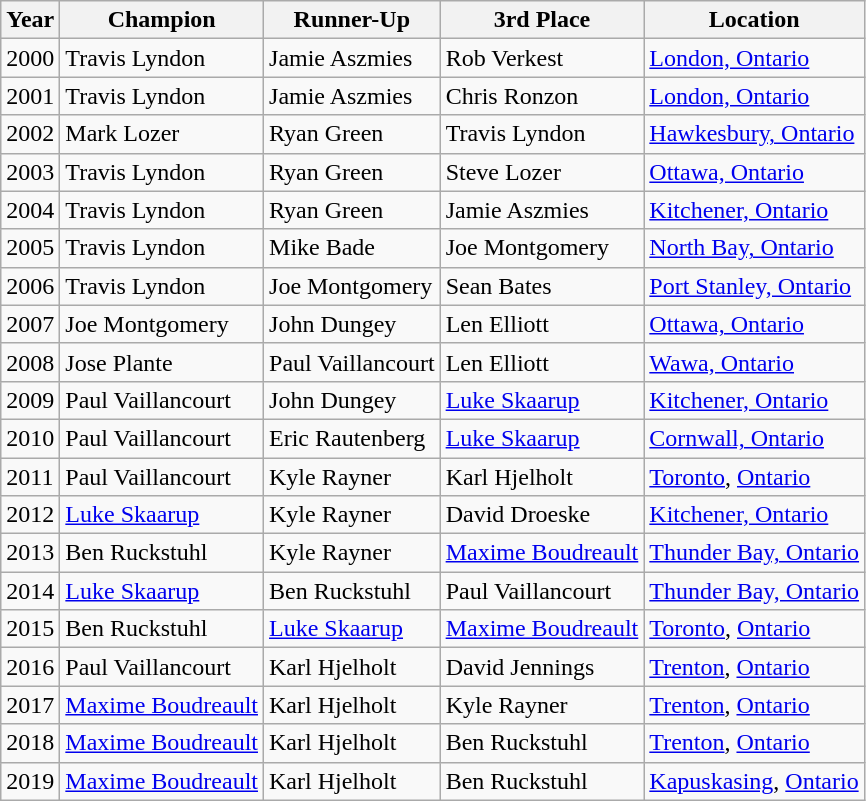<table class="wikitable">
<tr>
<th>Year</th>
<th>Champion</th>
<th>Runner-Up</th>
<th>3rd Place</th>
<th>Location</th>
</tr>
<tr>
<td>2000</td>
<td> Travis Lyndon</td>
<td> Jamie Aszmies</td>
<td> Rob Verkest</td>
<td><a href='#'>London, Ontario</a></td>
</tr>
<tr>
<td>2001</td>
<td> Travis Lyndon</td>
<td> Jamie Aszmies</td>
<td> Chris Ronzon</td>
<td><a href='#'>London, Ontario</a></td>
</tr>
<tr>
<td>2002</td>
<td> Mark Lozer</td>
<td> Ryan Green</td>
<td> Travis Lyndon</td>
<td><a href='#'>Hawkesbury, Ontario</a></td>
</tr>
<tr>
<td>2003</td>
<td> Travis Lyndon</td>
<td> Ryan Green</td>
<td> Steve Lozer</td>
<td><a href='#'>Ottawa, Ontario</a></td>
</tr>
<tr>
<td>2004</td>
<td> Travis Lyndon</td>
<td> Ryan Green</td>
<td> Jamie Aszmies</td>
<td><a href='#'>Kitchener, Ontario</a></td>
</tr>
<tr>
<td>2005</td>
<td> Travis Lyndon</td>
<td> Mike Bade</td>
<td> Joe Montgomery</td>
<td><a href='#'>North Bay, Ontario</a></td>
</tr>
<tr>
<td>2006</td>
<td> Travis Lyndon</td>
<td> Joe Montgomery</td>
<td> Sean Bates</td>
<td><a href='#'>Port Stanley, Ontario</a></td>
</tr>
<tr>
<td>2007</td>
<td> Joe Montgomery</td>
<td> John Dungey</td>
<td> Len Elliott</td>
<td><a href='#'>Ottawa, Ontario</a></td>
</tr>
<tr>
<td>2008</td>
<td> Jose Plante</td>
<td> Paul Vaillancourt</td>
<td> Len Elliott</td>
<td><a href='#'>Wawa, Ontario</a></td>
</tr>
<tr>
<td>2009</td>
<td> Paul Vaillancourt</td>
<td> John Dungey</td>
<td> <a href='#'>Luke Skaarup</a></td>
<td><a href='#'>Kitchener, Ontario</a></td>
</tr>
<tr>
<td>2010</td>
<td> Paul Vaillancourt</td>
<td> Eric Rautenberg</td>
<td> <a href='#'>Luke Skaarup</a></td>
<td><a href='#'>Cornwall, Ontario</a></td>
</tr>
<tr>
<td>2011</td>
<td> Paul Vaillancourt</td>
<td> Kyle Rayner</td>
<td> Karl Hjelholt</td>
<td><a href='#'>Toronto</a>, <a href='#'>Ontario</a></td>
</tr>
<tr>
<td>2012</td>
<td> <a href='#'>Luke Skaarup</a></td>
<td> Kyle Rayner</td>
<td> David Droeske</td>
<td><a href='#'>Kitchener, Ontario</a></td>
</tr>
<tr>
<td>2013</td>
<td> Ben Ruckstuhl</td>
<td> Kyle Rayner</td>
<td> <a href='#'>Maxime Boudreault</a></td>
<td><a href='#'>Thunder Bay, Ontario</a></td>
</tr>
<tr>
<td>2014</td>
<td> <a href='#'>Luke Skaarup</a></td>
<td> Ben Ruckstuhl</td>
<td> Paul Vaillancourt</td>
<td><a href='#'>Thunder Bay, Ontario</a></td>
</tr>
<tr>
<td>2015</td>
<td> Ben Ruckstuhl</td>
<td> <a href='#'>Luke Skaarup</a></td>
<td> <a href='#'>Maxime Boudreault</a></td>
<td><a href='#'>Toronto</a>, <a href='#'>Ontario</a></td>
</tr>
<tr>
<td>2016</td>
<td> Paul Vaillancourt</td>
<td> Karl Hjelholt</td>
<td> David Jennings</td>
<td><a href='#'>Trenton</a>, <a href='#'>Ontario</a></td>
</tr>
<tr>
<td>2017</td>
<td> <a href='#'>Maxime Boudreault</a></td>
<td> Karl Hjelholt</td>
<td> Kyle Rayner</td>
<td><a href='#'>Trenton</a>, <a href='#'>Ontario</a></td>
</tr>
<tr>
<td>2018</td>
<td> <a href='#'>Maxime Boudreault</a></td>
<td> Karl Hjelholt</td>
<td> Ben Ruckstuhl</td>
<td><a href='#'>Trenton</a>, <a href='#'>Ontario</a></td>
</tr>
<tr>
<td>2019</td>
<td> <a href='#'>Maxime Boudreault</a></td>
<td> Karl Hjelholt</td>
<td> Ben Ruckstuhl</td>
<td><a href='#'>Kapuskasing</a>, <a href='#'>Ontario</a></td>
</tr>
</table>
